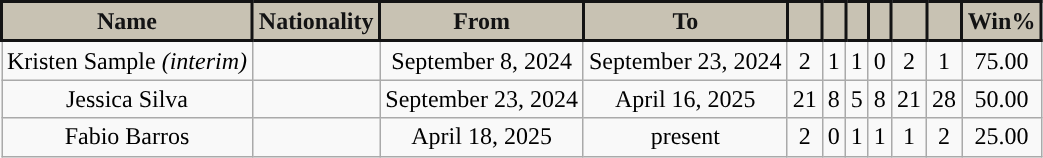<table class="wikitable" style="text-align: center;">
<tr>
<th style="background:#c8c2b3; color:#131314; border:2px solid #131314;" scope="col">Name</th>
<th style="background:#c8c2b3; color:#131314; border:2px solid #131314;" scope="col">Nationality</th>
<th style="background:#c8c2b3; color:#131314; border:2px solid #131314;" scope="col">From</th>
<th style="background:#c8c2b3; color:#131314; border:2px solid #131314;" scope="col">To</th>
<th style="background:#c8c2b3; color:#131314; border:2px solid #131314;" scope="col"></th>
<th style="background:#c8c2b3; color:#131314; border:2px solid #131314;" scope="col"></th>
<th style="background:#c8c2b3; color:#131314; border:2px solid #131314;" scope="col"></th>
<th style="background:#c8c2b3; color:#131314; border:2px solid #131314;" scope="col"></th>
<th style="background:#c8c2b3; color:#131314; border:2px solid #131314;" scope="col"></th>
<th style="background:#c8c2b3; color:#131314; border:2px solid #131314;" scope="col"></th>
<th style="background:#c8c2b3; color:#131314; border:2px solid #131314;" scope="col">Win%</th>
</tr>
<tr>
<td {{sortname>Kristen Sample <em>(interim)</em></td>
<td></td>
<td style="text-align:center;">September 8, 2024</td>
<td style="text-align:center;">September 23, 2024</td>
<td>2</td>
<td>1</td>
<td>1</td>
<td>0</td>
<td>2</td>
<td>1</td>
<td>75.00</td>
</tr>
<tr>
<td {{sortname>Jessica Silva</td>
<td></td>
<td style="text-align:center;">September 23, 2024</td>
<td style="text-align:center;">April 16, 2025</td>
<td>21</td>
<td>8</td>
<td>5</td>
<td>8</td>
<td>21</td>
<td>28</td>
<td>50.00</td>
</tr>
<tr>
<td>Fabio Barros</td>
<td></td>
<td>April 18, 2025</td>
<td>present</td>
<td>2</td>
<td>0</td>
<td>1</td>
<td>1</td>
<td>1</td>
<td>2</td>
<td>25.00</td>
</tr>
</table>
